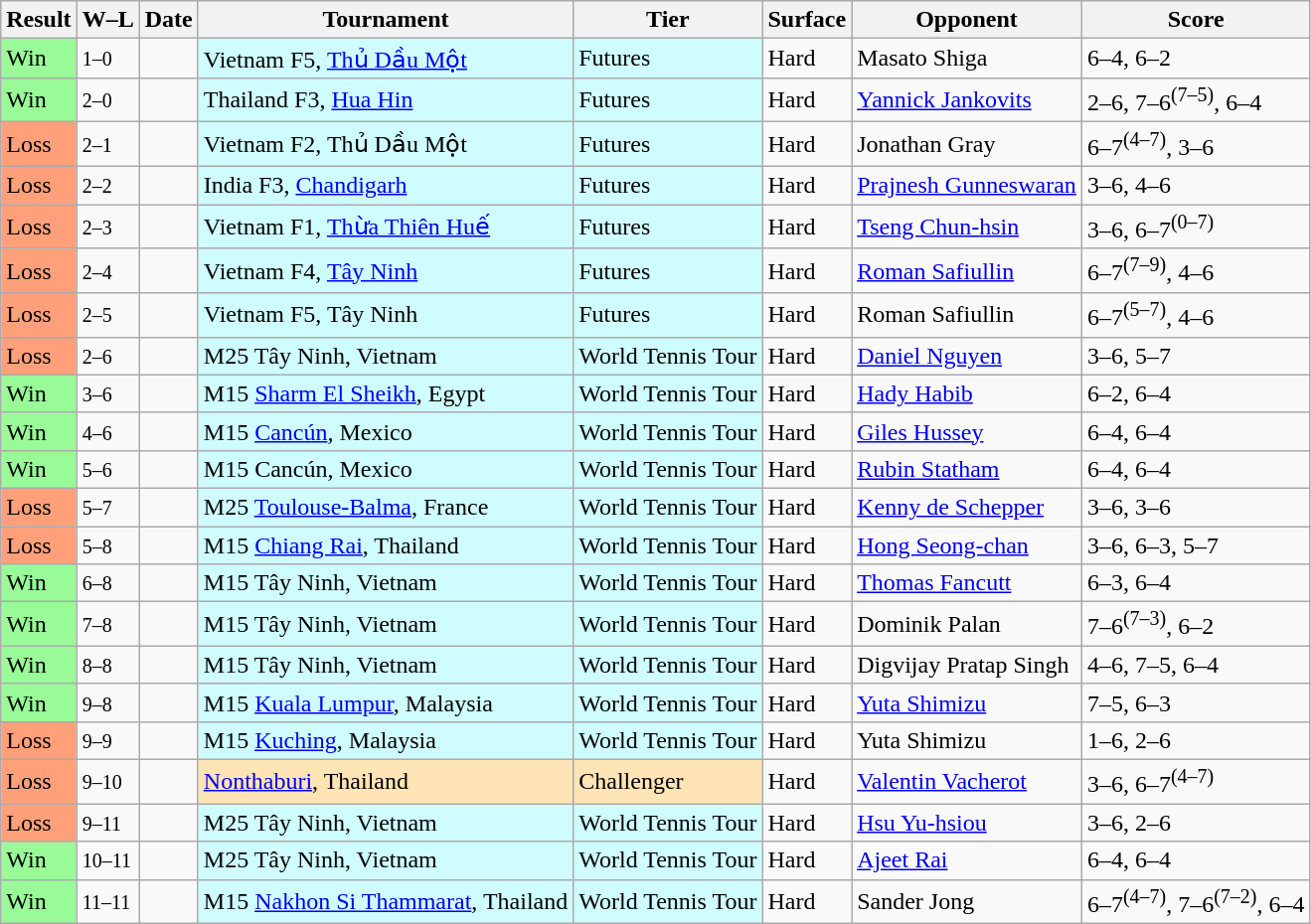<table class="sortable wikitable">
<tr>
<th>Result</th>
<th>W–L</th>
<th>Date</th>
<th>Tournament</th>
<th>Tier</th>
<th>Surface</th>
<th>Opponent</th>
<th class="unsortable">Score</th>
</tr>
<tr>
<td bgcolor=98FB98>Win</td>
<td><small>1–0</small></td>
<td></td>
<td style="background:#cffcff;">Vietnam F5, <a href='#'>Thủ Dầu Một</a></td>
<td style="background:#cffcff;">Futures</td>
<td>Hard</td>
<td> Masato Shiga</td>
<td>6–4, 6–2</td>
</tr>
<tr>
<td bgcolor=98FB98>Win</td>
<td><small>2–0</small></td>
<td></td>
<td style="background:#cffcff;">Thailand F3, <a href='#'>Hua Hin</a></td>
<td style="background:#cffcff;">Futures</td>
<td>Hard</td>
<td> <a href='#'>Yannick Jankovits</a></td>
<td>2–6, 7–6<sup>(7–5)</sup>, 6–4</td>
</tr>
<tr>
<td bgcolor=FFA07A>Loss</td>
<td><small>2–1</small></td>
<td></td>
<td style="background:#cffcff;">Vietnam F2, Thủ Dầu Một</td>
<td style="background:#cffcff;">Futures</td>
<td>Hard</td>
<td> Jonathan Gray</td>
<td>6–7<sup>(4–7)</sup>, 3–6</td>
</tr>
<tr>
<td bgcolor=FFA07A>Loss</td>
<td><small>2–2</small></td>
<td></td>
<td style="background:#cffcff;">India F3, <a href='#'>Chandigarh</a></td>
<td style="background:#cffcff;">Futures</td>
<td>Hard</td>
<td> <a href='#'>Prajnesh Gunneswaran</a></td>
<td>3–6, 4–6</td>
</tr>
<tr>
<td bgcolor=FFA07A>Loss</td>
<td><small>2–3</small></td>
<td></td>
<td style="background:#cffcff;">Vietnam F1, <a href='#'>Thừa Thiên Huế</a></td>
<td style="background:#cffcff;">Futures</td>
<td>Hard</td>
<td> <a href='#'>Tseng Chun-hsin</a></td>
<td>3–6, 6–7<sup>(0–7)</sup></td>
</tr>
<tr>
<td bgcolor=FFA07A>Loss</td>
<td><small>2–4</small></td>
<td></td>
<td style="background:#cffcff;">Vietnam F4, <a href='#'>Tây Ninh</a></td>
<td style="background:#cffcff;">Futures</td>
<td>Hard</td>
<td> <a href='#'>Roman Safiullin</a></td>
<td>6–7<sup>(7–9)</sup>, 4–6</td>
</tr>
<tr>
<td bgcolor=FFA07A>Loss</td>
<td><small>2–5</small></td>
<td></td>
<td style="background:#cffcff;">Vietnam F5, Tây Ninh</td>
<td style="background:#cffcff;">Futures</td>
<td>Hard</td>
<td> Roman Safiullin</td>
<td>6–7<sup>(5–7)</sup>, 4–6</td>
</tr>
<tr>
<td bgcolor=FFA07A>Loss</td>
<td><small>2–6</small></td>
<td></td>
<td style="background:#cffcff;">M25 Tây Ninh, Vietnam</td>
<td style="background:#cffcff;">World Tennis Tour</td>
<td>Hard</td>
<td> <a href='#'>Daniel Nguyen</a></td>
<td>3–6, 5–7</td>
</tr>
<tr>
<td bgcolor=98FB98>Win</td>
<td><small>3–6</small></td>
<td></td>
<td style="background:#cffcff;">M15 <a href='#'>Sharm El Sheikh</a>, Egypt</td>
<td style="background:#cffcff;">World Tennis Tour</td>
<td>Hard</td>
<td> <a href='#'>Hady Habib</a></td>
<td>6–2, 6–4</td>
</tr>
<tr>
<td bgcolor=98FB98>Win</td>
<td><small>4–6</small></td>
<td></td>
<td style="background:#cffcff;">M15 <a href='#'>Cancún</a>, Mexico</td>
<td style="background:#cffcff;">World Tennis Tour</td>
<td>Hard</td>
<td> <a href='#'>Giles Hussey</a></td>
<td>6–4, 6–4</td>
</tr>
<tr>
<td bgcolor=98FB98>Win</td>
<td><small>5–6</small></td>
<td></td>
<td style="background:#cffcff;">M15 Cancún, Mexico</td>
<td style="background:#cffcff;">World Tennis Tour</td>
<td>Hard</td>
<td> <a href='#'>Rubin Statham</a></td>
<td>6–4, 6–4</td>
</tr>
<tr>
<td bgcolor=FFA07A>Loss</td>
<td><small>5–7</small></td>
<td></td>
<td style="background:#cffcff;">M25 <a href='#'>Toulouse-Balma</a>, France</td>
<td style="background:#cffcff;">World Tennis Tour</td>
<td>Hard</td>
<td> <a href='#'>Kenny de Schepper</a></td>
<td>3–6, 3–6</td>
</tr>
<tr>
<td bgcolor=FFA07A>Loss</td>
<td><small>5–8</small></td>
<td></td>
<td style="background:#cffcff;">M15 <a href='#'>Chiang Rai</a>, Thailand</td>
<td style="background:#cffcff;">World Tennis Tour</td>
<td>Hard</td>
<td> <a href='#'>Hong Seong-chan</a></td>
<td>3–6, 6–3, 5–7</td>
</tr>
<tr>
<td bgcolor=98FB98>Win</td>
<td><small>6–8</small></td>
<td></td>
<td style="background:#cffcff;">M15 Tây Ninh, Vietnam</td>
<td style="background:#cffcff;">World Tennis Tour</td>
<td>Hard</td>
<td> <a href='#'>Thomas Fancutt</a></td>
<td>6–3, 6–4</td>
</tr>
<tr>
<td bgcolor=98FB98>Win</td>
<td><small>7–8</small></td>
<td></td>
<td style="background:#cffcff;">M15 Tây Ninh, Vietnam</td>
<td style="background:#cffcff;">World Tennis Tour</td>
<td>Hard</td>
<td> Dominik Palan</td>
<td>7–6<sup>(7–3)</sup>, 6–2</td>
</tr>
<tr>
<td bgcolor=98FB98>Win</td>
<td><small>8–8</small></td>
<td></td>
<td style="background:#cffcff;">M15 Tây Ninh, Vietnam</td>
<td style="background:#cffcff;">World Tennis Tour</td>
<td>Hard</td>
<td> Digvijay Pratap Singh</td>
<td>4–6, 7–5, 6–4</td>
</tr>
<tr>
<td bgcolor=98FB98>Win</td>
<td><small>9–8</small></td>
<td></td>
<td style="background:#cffcff;">M15 <a href='#'>Kuala Lumpur</a>, Malaysia</td>
<td style="background:#cffcff;">World Tennis Tour</td>
<td>Hard</td>
<td> <a href='#'>Yuta Shimizu</a></td>
<td>7–5, 6–3</td>
</tr>
<tr>
<td bgcolor=FFA07A>Loss</td>
<td><small>9–9</small></td>
<td></td>
<td style="background:#cffcff;">M15 <a href='#'>Kuching</a>, Malaysia</td>
<td style="background:#cffcff;">World Tennis Tour</td>
<td>Hard</td>
<td> Yuta Shimizu</td>
<td>1–6, 2–6</td>
</tr>
<tr>
<td bgcolor=FFA07A>Loss</td>
<td><small>9–10</small></td>
<td><a href='#'></a></td>
<td style="background:moccasin;"><a href='#'>Nonthaburi</a>, Thailand</td>
<td style="background:moccasin;">Challenger</td>
<td>Hard</td>
<td> <a href='#'>Valentin Vacherot</a></td>
<td>3–6, 6–7<sup>(4–7)</sup></td>
</tr>
<tr>
<td bgcolor=FFA07A>Loss</td>
<td><small>9–11</small></td>
<td></td>
<td style="background:#cffcff;">M25 Tây Ninh, Vietnam</td>
<td style="background:#cffcff;">World Tennis Tour</td>
<td>Hard</td>
<td> <a href='#'>Hsu Yu-hsiou</a></td>
<td>3–6, 2–6</td>
</tr>
<tr>
<td bgcolor=98FB98>Win</td>
<td><small>10–11</small></td>
<td></td>
<td style="background:#cffcff;">M25 Tây Ninh, Vietnam</td>
<td style="background:#cffcff;">World Tennis Tour</td>
<td>Hard</td>
<td> <a href='#'>Ajeet Rai</a></td>
<td>6–4, 6–4</td>
</tr>
<tr>
<td bgcolor=98FB98>Win</td>
<td><small>11–11</small></td>
<td></td>
<td style="background:#cffcff;">M15 <a href='#'>Nakhon Si Thammarat</a>, Thailand</td>
<td style="background:#cffcff;">World Tennis Tour</td>
<td>Hard</td>
<td> Sander Jong</td>
<td>6–7<sup>(4–7)</sup>, 7–6<sup>(7–2)</sup>, 6–4</td>
</tr>
</table>
